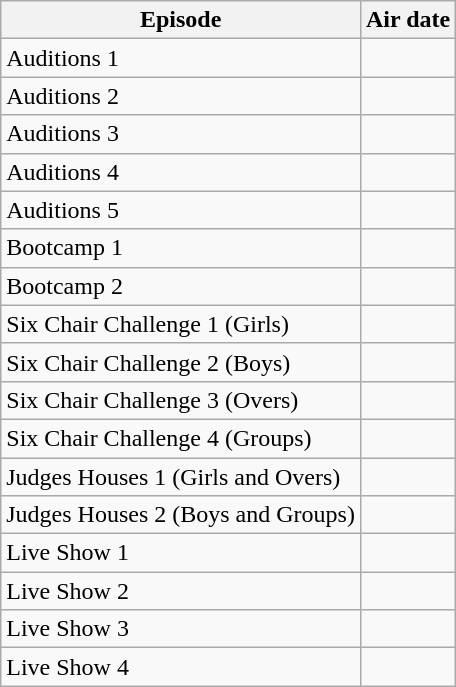<table class="wikitable sortable">
<tr>
<th>Episode</th>
<th>Air date</th>
</tr>
<tr>
<td>Auditions 1</td>
<td></td>
</tr>
<tr>
<td>Auditions 2</td>
<td></td>
</tr>
<tr>
<td>Auditions 3</td>
<td></td>
</tr>
<tr>
<td>Auditions 4</td>
<td></td>
</tr>
<tr>
<td>Auditions 5</td>
<td></td>
</tr>
<tr>
<td>Bootcamp 1</td>
<td></td>
</tr>
<tr>
<td>Bootcamp 2</td>
<td></td>
</tr>
<tr>
<td>Six Chair Challenge 1 (Girls)</td>
<td></td>
</tr>
<tr>
<td>Six Chair Challenge 2 (Boys)</td>
<td></td>
</tr>
<tr>
<td>Six Chair Challenge 3 (Overs)</td>
<td></td>
</tr>
<tr>
<td>Six Chair Challenge 4 (Groups)</td>
<td></td>
</tr>
<tr>
<td>Judges Houses 1 (Girls and Overs)</td>
<td></td>
</tr>
<tr>
<td>Judges Houses 2 (Boys and Groups)</td>
<td></td>
</tr>
<tr>
<td>Live Show 1</td>
<td></td>
</tr>
<tr>
<td>Live Show 2</td>
<td></td>
</tr>
<tr>
<td>Live Show 3</td>
<td></td>
</tr>
<tr>
<td>Live Show 4</td>
<td></td>
</tr>
</table>
